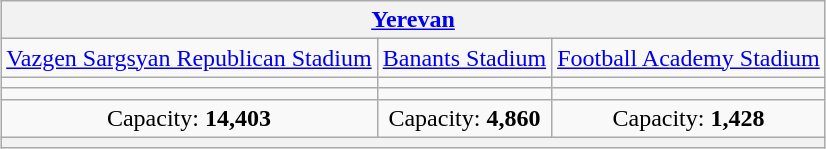<table class=wikitable style="text-align:center;margin:1em auto;">
<tr>
<th colspan=3><a href='#'>Yerevan</a></th>
</tr>
<tr>
<td><a href='#'>Vazgen Sargsyan Republican Stadium</a></td>
<td><a href='#'>Banants Stadium</a></td>
<td><a href='#'>Football Academy Stadium</a></td>
</tr>
<tr>
<td></td>
<td></td>
<td></td>
</tr>
<tr>
<td><small></small></td>
<td><small></small></td>
<td><small></small></td>
</tr>
<tr>
<td>Capacity: <strong>14,403</strong></td>
<td>Capacity: <strong>4,860</strong></td>
<td>Capacity: <strong>1,428</strong></td>
</tr>
<tr>
<th rowspan=15 colspan=4></th>
</tr>
</table>
